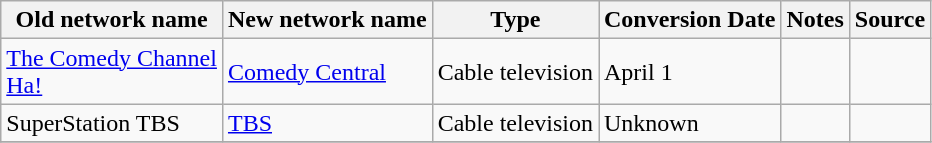<table class="wikitable">
<tr>
<th>Old network name</th>
<th>New network name</th>
<th>Type</th>
<th>Conversion Date</th>
<th>Notes</th>
<th>Source</th>
</tr>
<tr>
<td><a href='#'>The Comedy Channel</a><br><a href='#'>Ha!</a></td>
<td><a href='#'>Comedy Central</a></td>
<td>Cable television</td>
<td>April 1</td>
<td></td>
<td></td>
</tr>
<tr>
<td>SuperStation TBS</td>
<td><a href='#'>TBS</a></td>
<td>Cable television</td>
<td>Unknown</td>
<td></td>
<td></td>
</tr>
<tr>
</tr>
</table>
